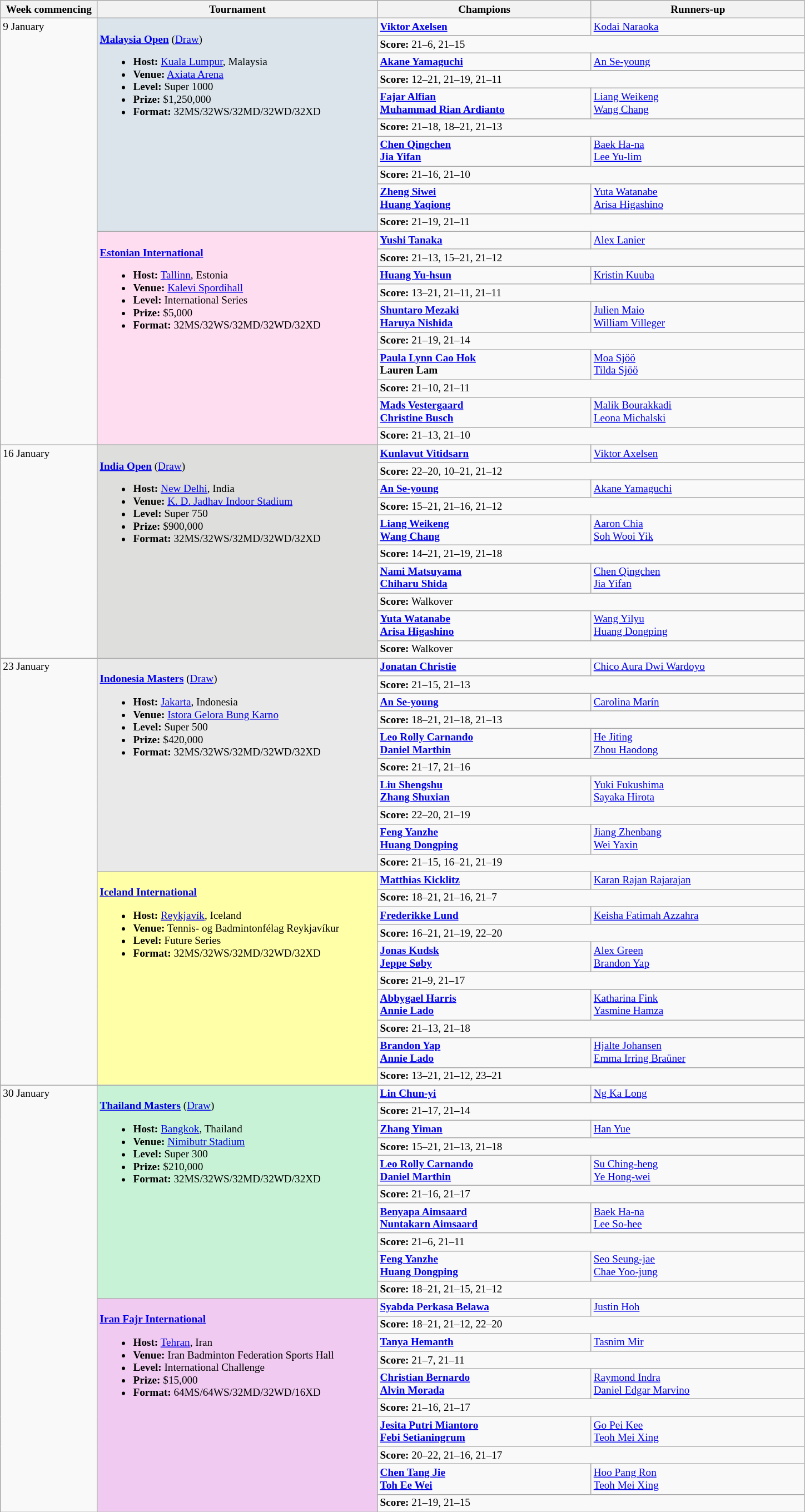<table class="wikitable" style="font-size:80%">
<tr>
<th width="110">Week commencing</th>
<th width="330">Tournament</th>
<th width="250">Champions</th>
<th width="250">Runners-up</th>
</tr>
<tr valign=top>
<td rowspan="20">9 January</td>
<td bgcolor="#DAE4EA" rowspan="10"><br><strong><a href='#'>Malaysia Open</a></strong> (<a href='#'>Draw</a>)<ul><li><strong>Host:</strong> <a href='#'>Kuala Lumpur</a>, Malaysia</li><li><strong>Venue:</strong> <a href='#'>Axiata Arena</a></li><li><strong>Level:</strong> Super 1000</li><li><strong>Prize:</strong> $1,250,000</li><li><strong>Format:</strong> 32MS/32WS/32MD/32WD/32XD</li></ul></td>
<td><strong> <a href='#'>Viktor Axelsen</a></strong></td>
<td> <a href='#'>Kodai Naraoka</a></td>
</tr>
<tr>
<td colspan="2"><strong>Score:</strong> 21–6, 21–15</td>
</tr>
<tr valign="top">
<td><strong> <a href='#'>Akane Yamaguchi</a></strong></td>
<td> <a href='#'>An Se-young</a></td>
</tr>
<tr>
<td colspan="2"><strong>Score:</strong> 12–21, 21–19, 21–11</td>
</tr>
<tr valign="top">
<td><strong> <a href='#'>Fajar Alfian</a><br> <a href='#'>Muhammad Rian Ardianto</a></strong></td>
<td> <a href='#'>Liang Weikeng</a><br> <a href='#'>Wang Chang</a></td>
</tr>
<tr>
<td colspan="2"><strong>Score:</strong> 21–18, 18–21, 21–13</td>
</tr>
<tr valign="top">
<td><strong> <a href='#'>Chen Qingchen</a><br> <a href='#'>Jia Yifan</a></strong></td>
<td> <a href='#'>Baek Ha-na</a><br> <a href='#'>Lee Yu-lim</a></td>
</tr>
<tr>
<td colspan="2"><strong>Score:</strong> 21–16, 21–10</td>
</tr>
<tr valign="top">
<td><strong> <a href='#'>Zheng Siwei</a><br> <a href='#'>Huang Yaqiong</a></strong></td>
<td> <a href='#'>Yuta Watanabe</a><br> <a href='#'>Arisa Higashino</a></td>
</tr>
<tr>
<td colspan="2"><strong>Score:</strong> 21–19, 21–11</td>
</tr>
<tr valign="top">
<td bgcolor="#FFDDF1" rowspan="10"><br><strong><a href='#'>Estonian International</a></strong><ul><li><strong>Host:</strong> <a href='#'>Tallinn</a>, Estonia</li><li><strong>Venue:</strong> <a href='#'>Kalevi Spordihall</a></li><li><strong>Level:</strong> International Series</li><li><strong>Prize:</strong> $5,000</li><li><strong>Format:</strong> 32MS/32WS/32MD/32WD/32XD</li></ul></td>
<td><strong> <a href='#'>Yushi Tanaka</a></strong></td>
<td> <a href='#'>Alex Lanier</a></td>
</tr>
<tr>
<td colspan="2"><strong>Score:</strong> 21–13, 15–21, 21–12</td>
</tr>
<tr valign="top">
<td><strong> <a href='#'>Huang Yu-hsun</a></strong></td>
<td> <a href='#'>Kristin Kuuba</a></td>
</tr>
<tr>
<td colspan="2"><strong>Score:</strong> 13–21, 21–11, 21–11</td>
</tr>
<tr valign="top">
<td><strong> <a href='#'>Shuntaro Mezaki</a><br> <a href='#'>Haruya Nishida</a></strong></td>
<td> <a href='#'>Julien Maio</a><br> <a href='#'>William Villeger</a></td>
</tr>
<tr>
<td colspan="2"><strong>Score:</strong> 21–19, 21–14</td>
</tr>
<tr valign="top">
<td><strong> <a href='#'>Paula Lynn Cao Hok</a><br> Lauren Lam</strong></td>
<td> <a href='#'>Moa Sjöö</a><br> <a href='#'>Tilda Sjöö</a></td>
</tr>
<tr>
<td colspan="2"><strong>Score:</strong> 21–10, 21–11</td>
</tr>
<tr valign="top">
<td><strong> <a href='#'>Mads Vestergaard</a><br> <a href='#'>Christine Busch</a></strong></td>
<td> <a href='#'>Malik Bourakkadi</a><br> <a href='#'>Leona Michalski</a></td>
</tr>
<tr>
<td colspan="2"><strong>Score:</strong> 21–13, 21–10</td>
</tr>
<tr valign="top">
<td rowspan="10">16 January</td>
<td bgcolor="#DEDEDC" rowspan="10"><br><strong><a href='#'>India Open</a></strong> (<a href='#'>Draw</a>)<ul><li><strong>Host:</strong> <a href='#'>New Delhi</a>, India</li><li><strong>Venue:</strong> <a href='#'>K. D. Jadhav Indoor Stadium</a></li><li><strong>Level:</strong> Super 750</li><li><strong>Prize:</strong> $900,000</li><li><strong>Format:</strong> 32MS/32WS/32MD/32WD/32XD</li></ul></td>
<td><strong> <a href='#'>Kunlavut Vitidsarn</a></strong></td>
<td> <a href='#'>Viktor Axelsen</a></td>
</tr>
<tr>
<td colspan="2"><strong>Score:</strong> 22–20, 10–21, 21–12</td>
</tr>
<tr valign="top">
<td><strong> <a href='#'>An Se-young</a></strong></td>
<td> <a href='#'>Akane Yamaguchi</a></td>
</tr>
<tr>
<td colspan="2"><strong>Score:</strong> 15–21, 21–16, 21–12</td>
</tr>
<tr valign="top">
<td><strong> <a href='#'>Liang Weikeng</a><br> <a href='#'>Wang Chang</a></strong></td>
<td> <a href='#'>Aaron Chia</a><br> <a href='#'>Soh Wooi Yik</a></td>
</tr>
<tr>
<td colspan="2"><strong>Score:</strong> 14–21, 21–19, 21–18</td>
</tr>
<tr valign="top">
<td><strong> <a href='#'>Nami Matsuyama</a><br> <a href='#'>Chiharu Shida</a></strong></td>
<td> <a href='#'>Chen Qingchen</a><br> <a href='#'>Jia Yifan</a></td>
</tr>
<tr>
<td colspan="2"><strong>Score:</strong> Walkover</td>
</tr>
<tr valign="top">
<td><strong> <a href='#'>Yuta Watanabe</a><br> <a href='#'>Arisa Higashino</a></strong></td>
<td> <a href='#'>Wang Yilyu</a><br> <a href='#'>Huang Dongping</a></td>
</tr>
<tr>
<td colspan="2"><strong>Score:</strong> Walkover</td>
</tr>
<tr valign="top">
<td rowspan="20">23 January</td>
<td bgcolor="#E9E9E9" rowspan="10"><br><strong><a href='#'>Indonesia Masters</a></strong> (<a href='#'>Draw</a>)<ul><li><strong>Host:</strong> <a href='#'>Jakarta</a>, Indonesia</li><li><strong>Venue:</strong> <a href='#'>Istora Gelora Bung Karno</a></li><li><strong>Level:</strong> Super 500</li><li><strong>Prize:</strong> $420,000</li><li><strong>Format:</strong> 32MS/32WS/32MD/32WD/32XD</li></ul></td>
<td><strong> <a href='#'>Jonatan Christie</a></strong></td>
<td> <a href='#'>Chico Aura Dwi Wardoyo</a></td>
</tr>
<tr>
<td colspan="2"><strong>Score:</strong> 21–15, 21–13</td>
</tr>
<tr valign="top">
<td><strong> <a href='#'>An Se-young</a></strong></td>
<td> <a href='#'>Carolina Marín</a></td>
</tr>
<tr>
<td colspan="2"><strong>Score:</strong> 18–21, 21–18, 21–13</td>
</tr>
<tr valign="top">
<td><strong> <a href='#'>Leo Rolly Carnando</a><br> <a href='#'>Daniel Marthin</a></strong></td>
<td> <a href='#'>He Jiting</a><br> <a href='#'>Zhou Haodong</a></td>
</tr>
<tr>
<td colspan="2"><strong>Score:</strong> 21–17, 21–16</td>
</tr>
<tr valign="top">
<td><strong> <a href='#'>Liu Shengshu</a><br> <a href='#'>Zhang Shuxian</a></strong></td>
<td> <a href='#'>Yuki Fukushima</a><br> <a href='#'>Sayaka Hirota</a></td>
</tr>
<tr>
<td colspan="2"><strong>Score:</strong> 22–20, 21–19</td>
</tr>
<tr valign="top">
<td><strong> <a href='#'>Feng Yanzhe</a><br> <a href='#'>Huang Dongping</a></strong></td>
<td> <a href='#'>Jiang Zhenbang</a><br> <a href='#'>Wei Yaxin</a></td>
</tr>
<tr>
<td colspan="2"><strong>Score:</strong> 21–15, 16–21, 21–19</td>
</tr>
<tr valign="top">
<td bgcolor="#FFFFA8" rowspan="10"><br><strong><a href='#'>Iceland International</a></strong><ul><li><strong>Host:</strong> <a href='#'>Reykjavík</a>, Iceland</li><li><strong>Venue:</strong> Tennis- og Badmintonfélag Reykjavíkur</li><li><strong>Level:</strong> Future Series</li><li><strong>Format:</strong> 32MS/32WS/32MD/32WD/32XD</li></ul></td>
<td><strong> <a href='#'>Matthias Kicklitz</a></strong></td>
<td> <a href='#'>Karan Rajan Rajarajan</a></td>
</tr>
<tr>
<td colspan="2"><strong>Score:</strong> 18–21, 21–16, 21–7</td>
</tr>
<tr valign="top">
<td><strong> <a href='#'>Frederikke Lund</a></strong></td>
<td> <a href='#'>Keisha Fatimah Azzahra</a></td>
</tr>
<tr>
<td colspan="2"><strong>Score:</strong> 16–21, 21–19, 22–20</td>
</tr>
<tr valign="top">
<td><strong> <a href='#'>Jonas Kudsk</a><br> <a href='#'>Jeppe Søby</a></strong></td>
<td> <a href='#'>Alex Green</a><br> <a href='#'>Brandon Yap</a></td>
</tr>
<tr>
<td colspan="2"><strong>Score:</strong> 21–9, 21–17</td>
</tr>
<tr valign="top">
<td><strong> <a href='#'>Abbygael Harris</a><br> <a href='#'>Annie Lado</a></strong></td>
<td> <a href='#'>Katharina Fink</a><br> <a href='#'>Yasmine Hamza</a></td>
</tr>
<tr>
<td colspan="2"><strong>Score:</strong> 21–13, 21–18</td>
</tr>
<tr valign="top">
<td><strong> <a href='#'>Brandon Yap</a><br> <a href='#'>Annie Lado</a></strong></td>
<td> <a href='#'>Hjalte Johansen</a><br> <a href='#'>Emma Irring Braüner</a></td>
</tr>
<tr>
<td colspan="2"><strong>Score:</strong> 13–21, 21–12, 23–21</td>
</tr>
<tr valign="top">
<td rowspan="20">30 January</td>
<td bgcolor="#C7F2D5" rowspan="10"><br><strong><a href='#'>Thailand Masters</a></strong> (<a href='#'>Draw</a>)<ul><li><strong>Host:</strong> <a href='#'>Bangkok</a>, Thailand</li><li><strong>Venue:</strong> <a href='#'>Nimibutr Stadium</a></li><li><strong>Level:</strong> Super 300</li><li><strong>Prize:</strong> $210,000</li><li><strong>Format:</strong> 32MS/32WS/32MD/32WD/32XD</li></ul></td>
<td><strong> <a href='#'>Lin Chun-yi</a></strong></td>
<td> <a href='#'>Ng Ka Long</a></td>
</tr>
<tr>
<td colspan="2"><strong>Score:</strong> 21–17, 21–14</td>
</tr>
<tr valign="top">
<td><strong> <a href='#'>Zhang Yiman</a></strong></td>
<td> <a href='#'>Han Yue</a></td>
</tr>
<tr>
<td colspan="2"><strong>Score:</strong> 15–21, 21–13, 21–18</td>
</tr>
<tr valign="top">
<td><strong> <a href='#'>Leo Rolly Carnando</a><br> <a href='#'>Daniel Marthin</a></strong></td>
<td> <a href='#'>Su Ching-heng</a><br> <a href='#'>Ye Hong-wei</a></td>
</tr>
<tr>
<td colspan="2"><strong>Score:</strong> 21–16, 21–17</td>
</tr>
<tr valign="top">
<td><strong> <a href='#'>Benyapa Aimsaard</a><br> <a href='#'>Nuntakarn Aimsaard</a></strong></td>
<td> <a href='#'>Baek Ha-na</a><br> <a href='#'>Lee So-hee</a></td>
</tr>
<tr>
<td colspan="2"><strong>Score:</strong> 21–6, 21–11</td>
</tr>
<tr valign="top">
<td><strong> <a href='#'>Feng Yanzhe</a><br> <a href='#'>Huang Dongping</a></strong></td>
<td> <a href='#'>Seo Seung-jae</a><br> <a href='#'>Chae Yoo-jung</a></td>
</tr>
<tr>
<td colspan="2"><strong>Score:</strong> 18–21, 21–15, 21–12</td>
</tr>
<tr valign="top">
<td bgcolor="#F0CAF0" rowspan="10"><br><strong><a href='#'>Iran Fajr International</a></strong><ul><li><strong>Host:</strong> <a href='#'>Tehran</a>, Iran</li><li><strong>Venue:</strong> Iran Badminton Federation Sports Hall</li><li><strong>Level:</strong> International Challenge</li><li><strong>Prize:</strong> $15,000</li><li><strong>Format:</strong> 64MS/64WS/32MD/32WD/16XD</li></ul></td>
<td><strong> <a href='#'>Syabda Perkasa Belawa</a></strong></td>
<td> <a href='#'>Justin Hoh</a></td>
</tr>
<tr>
<td colspan="2"><strong>Score:</strong> 18–21, 21–12, 22–20</td>
</tr>
<tr valign="top">
<td><strong> <a href='#'>Tanya Hemanth</a></strong></td>
<td> <a href='#'>Tasnim Mir</a></td>
</tr>
<tr>
<td colspan="2"><strong>Score:</strong> 21–7, 21–11</td>
</tr>
<tr valign="top">
<td><strong> <a href='#'>Christian Bernardo</a><br> <a href='#'>Alvin Morada</a></strong></td>
<td> <a href='#'>Raymond Indra</a><br> <a href='#'>Daniel Edgar Marvino</a></td>
</tr>
<tr>
<td colspan="2"><strong>Score:</strong> 21–16, 21–17</td>
</tr>
<tr valign="top">
<td><strong> <a href='#'>Jesita Putri Miantoro</a><br> <a href='#'>Febi Setianingrum</a></strong></td>
<td> <a href='#'>Go Pei Kee</a><br> <a href='#'>Teoh Mei Xing</a></td>
</tr>
<tr>
<td colspan="2"><strong>Score:</strong> 20–22, 21–16, 21–17</td>
</tr>
<tr valign="top">
<td><strong> <a href='#'>Chen Tang Jie</a><br> <a href='#'>Toh Ee Wei</a></strong></td>
<td> <a href='#'>Hoo Pang Ron</a><br> <a href='#'>Teoh Mei Xing</a></td>
</tr>
<tr>
<td colspan="2"><strong>Score:</strong> 21–19, 21–15</td>
</tr>
</table>
